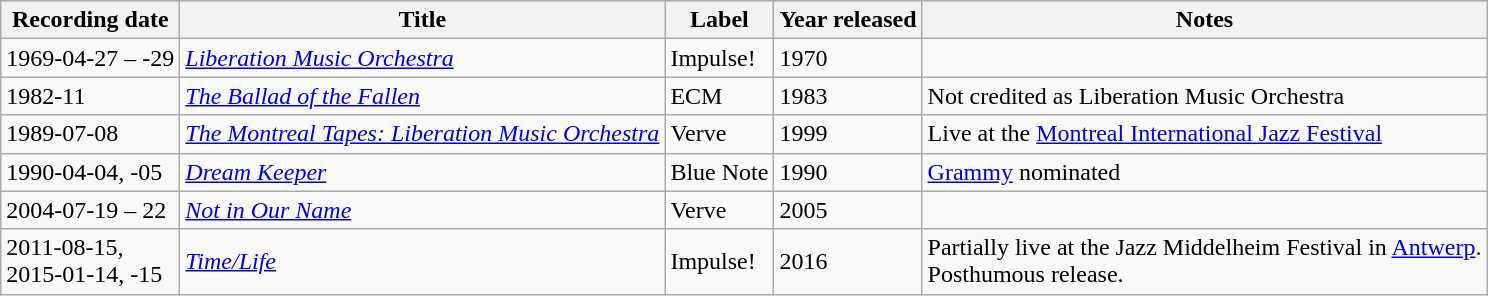<table class="wikitable sortable">
<tr>
<th>Recording date</th>
<th>Title</th>
<th>Label</th>
<th>Year released</th>
<th>Notes</th>
</tr>
<tr>
<td>1969-04-27 – -29</td>
<td><em><a href='#'>Liberation Music Orchestra</a></em></td>
<td>Impulse!</td>
<td>1970</td>
<td></td>
</tr>
<tr>
<td>1982-11</td>
<td><em><a href='#'>The Ballad of the Fallen</a></em></td>
<td>ECM</td>
<td>1983</td>
<td>Not credited as Liberation Music Orchestra</td>
</tr>
<tr>
<td>1989-07-08</td>
<td><em><a href='#'>The Montreal Tapes: Liberation Music Orchestra</a></em></td>
<td>Verve</td>
<td>1999</td>
<td>Live at the <a href='#'>Montreal International Jazz Festival</a></td>
</tr>
<tr>
<td>1990-04-04, -05</td>
<td><em><a href='#'>Dream Keeper</a></em></td>
<td>Blue Note</td>
<td>1990</td>
<td><a href='#'>Grammy</a> nominated</td>
</tr>
<tr>
<td>2004-07-19 – 22</td>
<td><em><a href='#'>Not in Our Name</a></em></td>
<td>Verve</td>
<td>2005</td>
<td></td>
</tr>
<tr>
<td>2011-08-15, <br>2015-01-14, -15</td>
<td><em><a href='#'>Time/Life</a></em></td>
<td>Impulse!</td>
<td>2016</td>
<td>Partially live at the Jazz Middelheim Festival in <a href='#'>Antwerp</a>. <br>Posthumous release.</td>
</tr>
</table>
